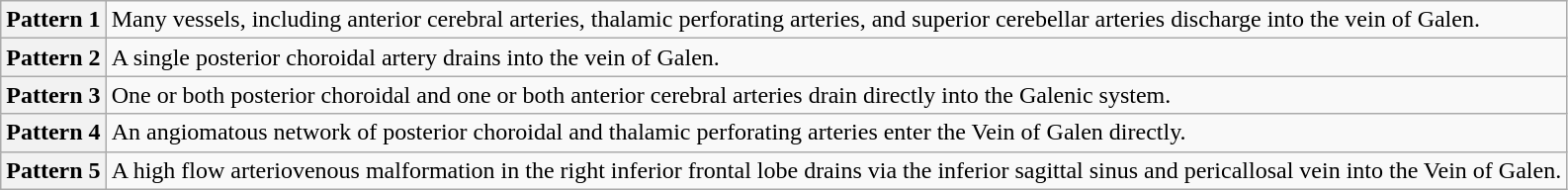<table class=wikitable>
<tr>
<th>Pattern 1</th>
<td>Many vessels, including anterior cerebral arteries, thalamic perforating arteries, and superior cerebellar arteries discharge into the vein of Galen.</td>
</tr>
<tr>
<th>Pattern 2</th>
<td>A single posterior choroidal artery drains into the vein of Galen.</td>
</tr>
<tr>
<th>Pattern 3</th>
<td>One or both posterior choroidal and one or both anterior cerebral arteries drain directly into the Galenic system.</td>
</tr>
<tr>
<th>Pattern 4</th>
<td>An angiomatous network of posterior choroidal and thalamic perforating arteries enter the Vein of Galen directly.</td>
</tr>
<tr>
<th>Pattern 5</th>
<td>A high flow arteriovenous malformation in the right inferior frontal lobe drains via the inferior sagittal sinus and pericallosal vein into the Vein of Galen.</td>
</tr>
</table>
